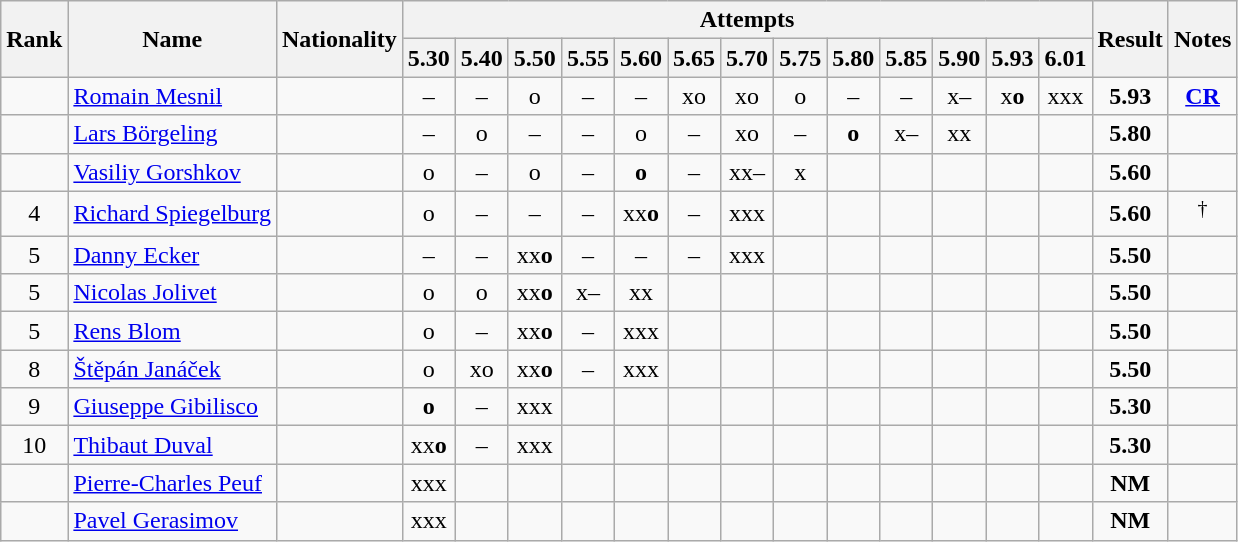<table class="wikitable sortable" style="text-align:center">
<tr>
<th rowspan=2>Rank</th>
<th rowspan=2>Name</th>
<th rowspan=2>Nationality</th>
<th colspan=13>Attempts</th>
<th rowspan=2>Result</th>
<th rowspan=2>Notes</th>
</tr>
<tr>
<th>5.30</th>
<th>5.40</th>
<th>5.50</th>
<th>5.55</th>
<th>5.60</th>
<th>5.65</th>
<th>5.70</th>
<th>5.75</th>
<th>5.80</th>
<th>5.85</th>
<th>5.90</th>
<th>5.93</th>
<th>6.01</th>
</tr>
<tr>
<td></td>
<td align=left><a href='#'>Romain Mesnil</a></td>
<td align=left></td>
<td>–</td>
<td>–</td>
<td>o</td>
<td>–</td>
<td>–</td>
<td>xo</td>
<td>xo</td>
<td>o</td>
<td>–</td>
<td>–</td>
<td>x–</td>
<td>x<strong>o</strong></td>
<td>xxx</td>
<td><strong>5.93</strong></td>
<td><strong><a href='#'>CR</a></strong></td>
</tr>
<tr>
<td></td>
<td align=left><a href='#'>Lars Börgeling</a></td>
<td align=left></td>
<td>–</td>
<td>o</td>
<td>–</td>
<td>–</td>
<td>o</td>
<td>–</td>
<td>xo</td>
<td>–</td>
<td><strong>o</strong></td>
<td>x–</td>
<td>xx</td>
<td></td>
<td></td>
<td><strong>5.80</strong></td>
<td></td>
</tr>
<tr>
<td></td>
<td align=left><a href='#'>Vasiliy Gorshkov</a></td>
<td align=left></td>
<td>o</td>
<td>–</td>
<td>o</td>
<td>–</td>
<td><strong>o</strong></td>
<td>–</td>
<td>xx–</td>
<td>x</td>
<td></td>
<td></td>
<td></td>
<td></td>
<td></td>
<td><strong>5.60</strong></td>
<td></td>
</tr>
<tr>
<td>4</td>
<td align=left><a href='#'>Richard Spiegelburg</a></td>
<td align=left></td>
<td>o</td>
<td>–</td>
<td>–</td>
<td>–</td>
<td>xx<strong>o</strong></td>
<td>–</td>
<td>xxx</td>
<td></td>
<td></td>
<td></td>
<td></td>
<td></td>
<td></td>
<td><strong>5.60</strong></td>
<td><sup>†</sup></td>
</tr>
<tr>
<td>5</td>
<td align=left><a href='#'>Danny Ecker</a></td>
<td align=left></td>
<td>–</td>
<td>–</td>
<td>xx<strong>o</strong></td>
<td>–</td>
<td>–</td>
<td>–</td>
<td>xxx</td>
<td></td>
<td></td>
<td></td>
<td></td>
<td></td>
<td></td>
<td><strong>5.50</strong></td>
<td></td>
</tr>
<tr>
<td>5</td>
<td align=left><a href='#'>Nicolas Jolivet</a></td>
<td align=left></td>
<td>o</td>
<td>o</td>
<td>xx<strong>o</strong></td>
<td>x–</td>
<td>xx</td>
<td></td>
<td></td>
<td></td>
<td></td>
<td></td>
<td></td>
<td></td>
<td></td>
<td><strong>5.50</strong></td>
<td></td>
</tr>
<tr>
<td>5</td>
<td align=left><a href='#'>Rens Blom</a></td>
<td align=left></td>
<td>o</td>
<td>–</td>
<td>xx<strong>o</strong></td>
<td>–</td>
<td>xxx</td>
<td></td>
<td></td>
<td></td>
<td></td>
<td></td>
<td></td>
<td></td>
<td></td>
<td><strong>5.50</strong></td>
<td></td>
</tr>
<tr>
<td>8</td>
<td align=left><a href='#'>Štěpán Janáček</a></td>
<td align=left></td>
<td>o</td>
<td>xo</td>
<td>xx<strong>o</strong></td>
<td>–</td>
<td>xxx</td>
<td></td>
<td></td>
<td></td>
<td></td>
<td></td>
<td></td>
<td></td>
<td></td>
<td><strong>5.50</strong></td>
<td></td>
</tr>
<tr>
<td>9</td>
<td align=left><a href='#'>Giuseppe Gibilisco</a></td>
<td align=left></td>
<td><strong>o</strong></td>
<td>–</td>
<td>xxx</td>
<td></td>
<td></td>
<td></td>
<td></td>
<td></td>
<td></td>
<td></td>
<td></td>
<td></td>
<td></td>
<td><strong>5.30</strong></td>
<td></td>
</tr>
<tr>
<td>10</td>
<td align=left><a href='#'>Thibaut Duval</a></td>
<td align=left></td>
<td>xx<strong>o</strong></td>
<td>–</td>
<td>xxx</td>
<td></td>
<td></td>
<td></td>
<td></td>
<td></td>
<td></td>
<td></td>
<td></td>
<td></td>
<td></td>
<td><strong>5.30</strong></td>
<td></td>
</tr>
<tr>
<td></td>
<td align=left><a href='#'>Pierre-Charles Peuf</a></td>
<td align=left></td>
<td>xxx</td>
<td></td>
<td></td>
<td></td>
<td></td>
<td></td>
<td></td>
<td></td>
<td></td>
<td></td>
<td></td>
<td></td>
<td></td>
<td><strong>NM</strong></td>
<td></td>
</tr>
<tr>
<td></td>
<td align=left><a href='#'>Pavel Gerasimov</a></td>
<td align=left></td>
<td>xxx</td>
<td></td>
<td></td>
<td></td>
<td></td>
<td></td>
<td></td>
<td></td>
<td></td>
<td></td>
<td></td>
<td></td>
<td></td>
<td><strong>NM</strong></td>
<td></td>
</tr>
</table>
